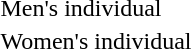<table>
<tr>
<td>Men's individual<br></td>
<td></td>
<td></td>
<td></td>
</tr>
<tr>
<td>Women's individual<br></td>
<td></td>
<td></td>
<td></td>
</tr>
<tr>
</tr>
</table>
